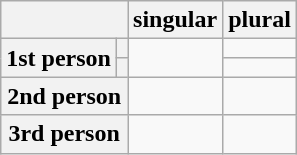<table class="wikitable">
<tr>
<th colspan="2"></th>
<th>singular</th>
<th>plural</th>
</tr>
<tr>
<th rowspan="2">1st person</th>
<th></th>
<td rowspan="2"></td>
<td></td>
</tr>
<tr>
<th></th>
<td></td>
</tr>
<tr>
<th colspan="2">2nd person</th>
<td></td>
<td></td>
</tr>
<tr>
<th colspan="2">3rd person</th>
<td></td>
<td></td>
</tr>
</table>
